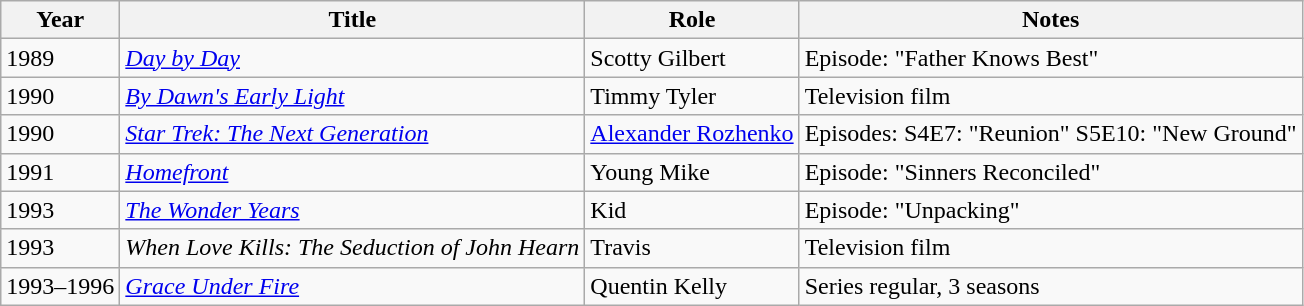<table class="wikitable sortable">
<tr>
<th>Year</th>
<th>Title</th>
<th>Role</th>
<th>Notes</th>
</tr>
<tr>
<td>1989</td>
<td><em><a href='#'>Day by Day</a></em></td>
<td>Scotty Gilbert</td>
<td>Episode: "Father Knows Best"</td>
</tr>
<tr>
<td>1990</td>
<td><em><a href='#'>By Dawn's Early Light</a></em></td>
<td>Timmy Tyler</td>
<td>Television film</td>
</tr>
<tr>
<td>1990</td>
<td><em><a href='#'>Star Trek: The Next Generation</a></em></td>
<td><a href='#'>Alexander Rozhenko</a></td>
<td>Episodes: S4E7: "Reunion" S5E10: "New Ground"</td>
</tr>
<tr>
<td>1991</td>
<td><em><a href='#'>Homefront</a></em></td>
<td>Young Mike</td>
<td>Episode: "Sinners Reconciled"</td>
</tr>
<tr>
<td>1993</td>
<td><em><a href='#'>The Wonder Years</a></em></td>
<td>Kid</td>
<td>Episode: "Unpacking"</td>
</tr>
<tr>
<td>1993</td>
<td><em>When Love Kills: The Seduction of John Hearn</em></td>
<td>Travis</td>
<td>Television film</td>
</tr>
<tr>
<td>1993–1996</td>
<td><em><a href='#'>Grace Under Fire</a></em></td>
<td>Quentin Kelly</td>
<td>Series regular, 3 seasons</td>
</tr>
</table>
